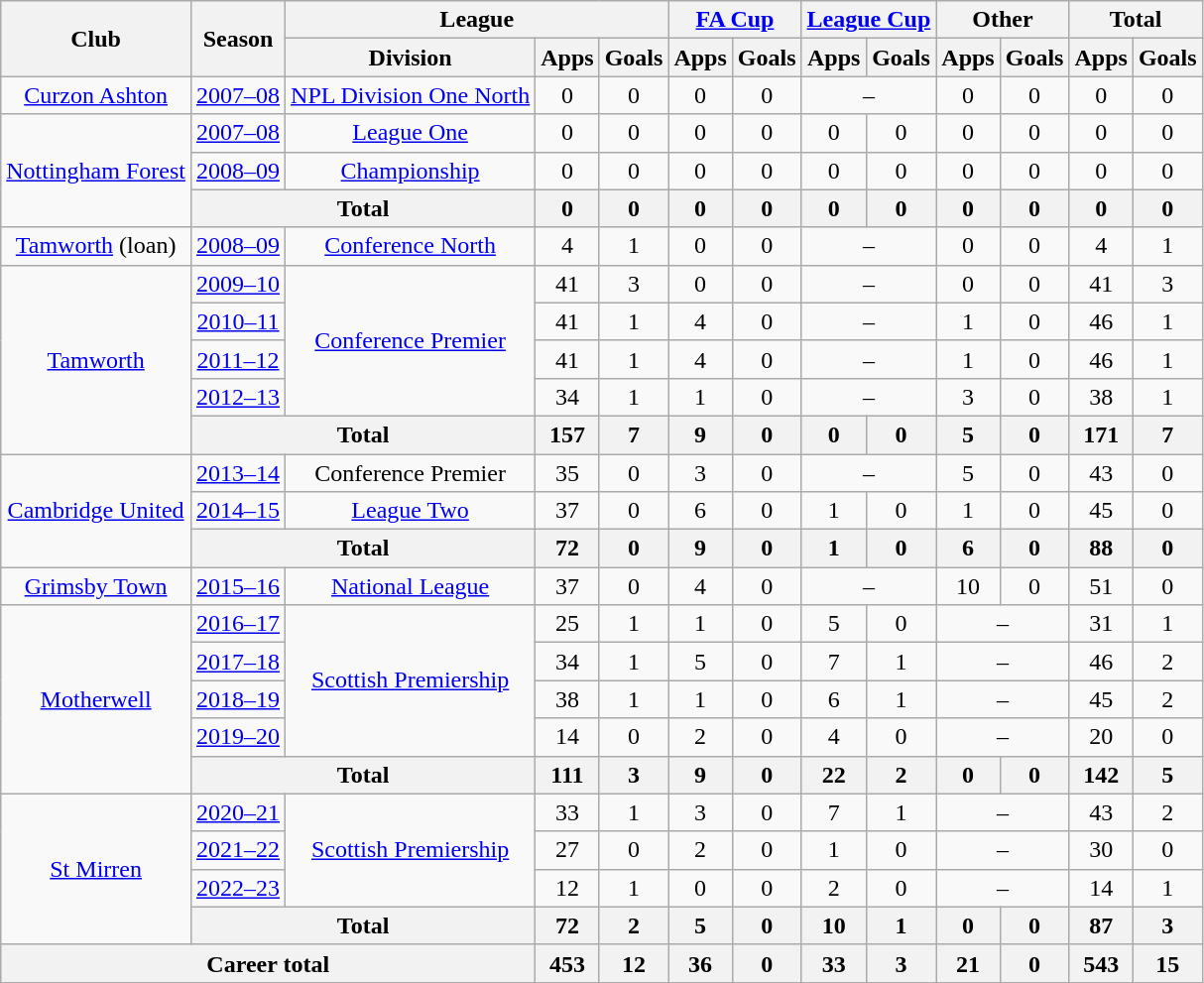<table class="wikitable" style="text-align:center;">
<tr>
<th rowspan=2>Club</th>
<th rowspan=2>Season</th>
<th colspan=3>League</th>
<th colspan=2><a href='#'>FA Cup</a></th>
<th colspan="2"><a href='#'>League Cup</a></th>
<th colspan="2">Other</th>
<th colspan="2">Total</th>
</tr>
<tr>
<th>Division</th>
<th>Apps</th>
<th>Goals</th>
<th>Apps</th>
<th>Goals</th>
<th>Apps</th>
<th>Goals</th>
<th>Apps</th>
<th>Goals</th>
<th>Apps</th>
<th>Goals</th>
</tr>
<tr>
<td><a href='#'>Curzon Ashton</a></td>
<td><a href='#'>2007–08</a></td>
<td><a href='#'>NPL Division One North</a></td>
<td>0</td>
<td>0</td>
<td>0</td>
<td>0</td>
<td colspan="2">–</td>
<td>0</td>
<td>0</td>
<td>0</td>
<td>0</td>
</tr>
<tr>
<td rowspan="3"><a href='#'>Nottingham Forest</a></td>
<td><a href='#'>2007–08</a></td>
<td><a href='#'>League One</a></td>
<td>0</td>
<td>0</td>
<td>0</td>
<td>0</td>
<td>0</td>
<td>0</td>
<td>0</td>
<td>0</td>
<td>0</td>
<td>0</td>
</tr>
<tr>
<td><a href='#'>2008–09</a></td>
<td><a href='#'>Championship</a></td>
<td>0</td>
<td>0</td>
<td>0</td>
<td>0</td>
<td>0</td>
<td>0</td>
<td>0</td>
<td>0</td>
<td>0</td>
<td>0</td>
</tr>
<tr>
<th colspan="2">Total</th>
<th>0</th>
<th>0</th>
<th>0</th>
<th>0</th>
<th>0</th>
<th>0</th>
<th>0</th>
<th>0</th>
<th>0</th>
<th>0</th>
</tr>
<tr>
<td><a href='#'>Tamworth</a> (loan)</td>
<td><a href='#'>2008–09</a></td>
<td><a href='#'>Conference North</a></td>
<td>4</td>
<td>1</td>
<td>0</td>
<td>0</td>
<td colspan="2">–</td>
<td>0</td>
<td>0</td>
<td>4</td>
<td>1</td>
</tr>
<tr>
<td rowspan="5"><a href='#'>Tamworth</a></td>
<td><a href='#'>2009–10</a></td>
<td rowspan="4"><a href='#'>Conference Premier</a></td>
<td>41</td>
<td>3</td>
<td>0</td>
<td>0</td>
<td colspan="2">–</td>
<td>0</td>
<td>0</td>
<td>41</td>
<td>3</td>
</tr>
<tr>
<td><a href='#'>2010–11</a></td>
<td>41</td>
<td>1</td>
<td>4</td>
<td>0</td>
<td colspan="2">–</td>
<td>1</td>
<td>0</td>
<td>46</td>
<td>1</td>
</tr>
<tr>
<td><a href='#'>2011–12</a></td>
<td>41</td>
<td>1</td>
<td>4</td>
<td>0</td>
<td colspan="2">–</td>
<td>1</td>
<td>0</td>
<td>46</td>
<td>1</td>
</tr>
<tr>
<td><a href='#'>2012–13</a></td>
<td>34</td>
<td>1</td>
<td>1</td>
<td>0</td>
<td colspan="2">–</td>
<td>3</td>
<td>0</td>
<td>38</td>
<td>1</td>
</tr>
<tr>
<th colspan="2">Total</th>
<th>157</th>
<th>7</th>
<th>9</th>
<th>0</th>
<th>0</th>
<th>0</th>
<th>5</th>
<th>0</th>
<th>171</th>
<th>7</th>
</tr>
<tr>
<td rowspan="3"><a href='#'>Cambridge United</a></td>
<td><a href='#'>2013–14</a></td>
<td>Conference Premier</td>
<td>35</td>
<td>0</td>
<td>3</td>
<td>0</td>
<td colspan="2">–</td>
<td>5</td>
<td>0</td>
<td>43</td>
<td>0</td>
</tr>
<tr>
<td><a href='#'>2014–15</a></td>
<td><a href='#'>League Two</a></td>
<td>37</td>
<td>0</td>
<td>6</td>
<td>0</td>
<td>1</td>
<td>0</td>
<td>1</td>
<td>0</td>
<td>45</td>
<td>0</td>
</tr>
<tr>
<th colspan="2">Total</th>
<th>72</th>
<th>0</th>
<th>9</th>
<th>0</th>
<th>1</th>
<th>0</th>
<th>6</th>
<th>0</th>
<th>88</th>
<th>0</th>
</tr>
<tr>
<td><a href='#'>Grimsby Town</a></td>
<td><a href='#'>2015–16</a></td>
<td><a href='#'>National League</a></td>
<td>37</td>
<td>0</td>
<td>4</td>
<td>0</td>
<td colspan="2">–</td>
<td>10</td>
<td>0</td>
<td>51</td>
<td>0</td>
</tr>
<tr>
<td rowspan="5"><a href='#'>Motherwell</a></td>
<td><a href='#'>2016–17</a></td>
<td rowspan="4"><a href='#'>Scottish Premiership</a></td>
<td>25</td>
<td>1</td>
<td>1</td>
<td>0</td>
<td>5</td>
<td>0</td>
<td colspan="2">–</td>
<td>31</td>
<td>1</td>
</tr>
<tr>
<td><a href='#'>2017–18</a></td>
<td>34</td>
<td>1</td>
<td>5</td>
<td>0</td>
<td>7</td>
<td>1</td>
<td colspan="2">–</td>
<td>46</td>
<td>2</td>
</tr>
<tr>
<td><a href='#'>2018–19</a></td>
<td>38</td>
<td>1</td>
<td>1</td>
<td>0</td>
<td>6</td>
<td>1</td>
<td colspan=2>–</td>
<td>45</td>
<td>2</td>
</tr>
<tr>
<td><a href='#'>2019–20</a></td>
<td>14</td>
<td>0</td>
<td>2</td>
<td>0</td>
<td>4</td>
<td>0</td>
<td colspan=2>–</td>
<td>20</td>
<td>0</td>
</tr>
<tr>
<th colspan="2">Total</th>
<th>111</th>
<th>3</th>
<th>9</th>
<th>0</th>
<th>22</th>
<th>2</th>
<th>0</th>
<th>0</th>
<th>142</th>
<th>5</th>
</tr>
<tr>
<td rowspan="4"><a href='#'>St Mirren</a></td>
<td><a href='#'>2020–21</a></td>
<td rowspan="3"><a href='#'>Scottish Premiership</a></td>
<td>33</td>
<td>1</td>
<td>3</td>
<td>0</td>
<td>7</td>
<td>1</td>
<td colspan="2">–</td>
<td>43</td>
<td>2</td>
</tr>
<tr>
<td><a href='#'>2021–22</a></td>
<td>27</td>
<td>0</td>
<td>2</td>
<td>0</td>
<td>1</td>
<td>0</td>
<td colspan="2">–</td>
<td>30</td>
<td>0</td>
</tr>
<tr>
<td><a href='#'>2022–23</a></td>
<td>12</td>
<td>1</td>
<td>0</td>
<td>0</td>
<td>2</td>
<td>0</td>
<td colspan="2">–</td>
<td>14</td>
<td>1</td>
</tr>
<tr>
<th colspan="2">Total</th>
<th>72</th>
<th>2</th>
<th>5</th>
<th>0</th>
<th>10</th>
<th>1</th>
<th>0</th>
<th>0</th>
<th>87</th>
<th>3</th>
</tr>
<tr>
<th colspan="3">Career total</th>
<th>453</th>
<th>12</th>
<th>36</th>
<th>0</th>
<th>33</th>
<th>3</th>
<th>21</th>
<th>0</th>
<th>543</th>
<th>15</th>
</tr>
</table>
